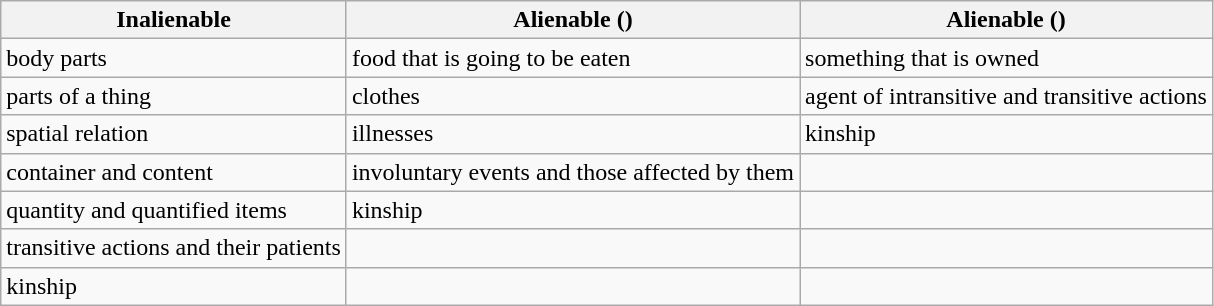<table class="wikitable">
<tr>
<th>Inalienable</th>
<th>Alienable ()</th>
<th>Alienable ()</th>
</tr>
<tr>
<td>body parts</td>
<td>food that is going to be eaten</td>
<td>something that is owned</td>
</tr>
<tr>
<td>parts of a thing</td>
<td>clothes</td>
<td>agent of intransitive and transitive actions</td>
</tr>
<tr>
<td>spatial relation</td>
<td>illnesses</td>
<td>kinship</td>
</tr>
<tr>
<td>container and content</td>
<td>involuntary events and those affected by them</td>
<td></td>
</tr>
<tr>
<td>quantity and quantified items</td>
<td>kinship</td>
<td></td>
</tr>
<tr>
<td>transitive actions and their patients</td>
<td></td>
<td></td>
</tr>
<tr>
<td>kinship</td>
<td></td>
<td></td>
</tr>
</table>
